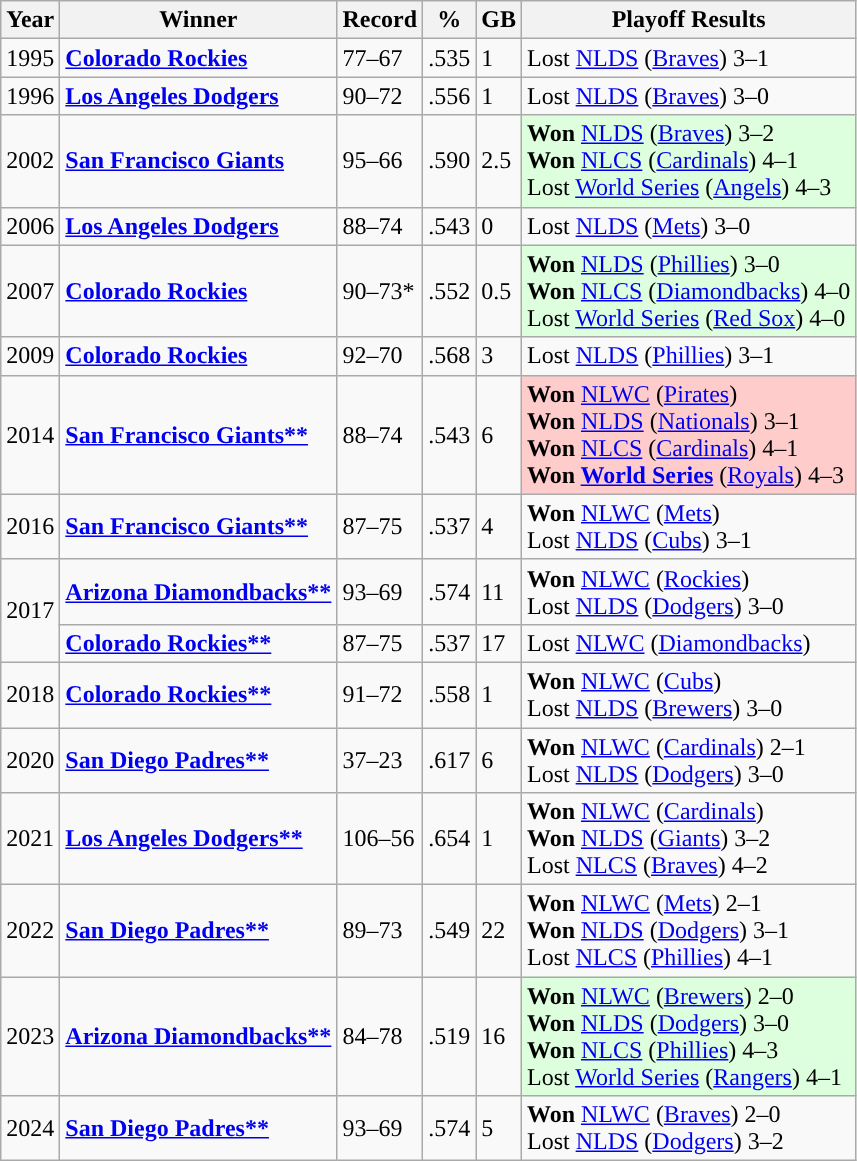<table class="wikitable">
<tr>
<th>Year</th>
<th>Winner</th>
<th>Record</th>
<th>%</th>
<th>GB</th>
<th>Playoff Results</th>
</tr>
<tr>
<td>1995</td>
<td><strong><a href='#'><span>Colorado Rockies</span></a></strong></td>
<td>77–67</td>
<td>.535</td>
<td>1</td>
<td>Lost <a href='#'>NLDS</a> (<a href='#'>Braves</a>) 3–1</td>
</tr>
<tr>
<td>1996</td>
<td><strong><a href='#'><span>Los Angeles Dodgers</span></a></strong></td>
<td>90–72</td>
<td>.556</td>
<td>1</td>
<td>Lost <a href='#'>NLDS</a> (<a href='#'>Braves</a>) 3–0</td>
</tr>
<tr>
<td>2002</td>
<td><strong><a href='#'><span>San Francisco Giants</span></a></strong></td>
<td>95–66</td>
<td>.590</td>
<td>2.5</td>
<td bgcolor="#ddffdd"><strong>Won</strong> <a href='#'>NLDS</a> (<a href='#'>Braves</a>) 3–2<br><strong>Won</strong> <a href='#'>NLCS</a> (<a href='#'>Cardinals</a>) 4–1<br>Lost <a href='#'>World Series</a> (<a href='#'>Angels</a>) 4–3</td>
</tr>
<tr>
<td>2006</td>
<td><strong><a href='#'><span>Los Angeles Dodgers</span></a></strong></td>
<td>88–74</td>
<td>.543</td>
<td>0</td>
<td>Lost <a href='#'>NLDS</a> (<a href='#'>Mets</a>) 3–0</td>
</tr>
<tr>
<td>2007</td>
<td><strong><a href='#'><span>Colorado Rockies</span></a></strong></td>
<td>90–73*</td>
<td>.552</td>
<td>0.5</td>
<td bgcolor="#ddffdd"><strong>Won</strong> <a href='#'>NLDS</a> (<a href='#'>Phillies</a>) 3–0<br><strong>Won</strong> <a href='#'>NLCS</a> (<a href='#'>Diamondbacks</a>) 4–0<br>Lost <a href='#'>World Series</a> (<a href='#'>Red Sox</a>) 4–0</td>
</tr>
<tr>
<td>2009</td>
<td><strong><a href='#'><span>Colorado Rockies</span></a></strong></td>
<td>92–70</td>
<td>.568</td>
<td>3</td>
<td>Lost <a href='#'>NLDS</a> (<a href='#'>Phillies</a>) 3–1</td>
</tr>
<tr>
<td>2014</td>
<td><strong><a href='#'><span>San Francisco Giants**</span></a></strong></td>
<td>88–74</td>
<td>.543</td>
<td>6</td>
<td bgcolor="#ffcccc"><strong>Won</strong> <a href='#'>NLWC</a> (<a href='#'>Pirates</a>)<br><strong>Won</strong> <a href='#'>NLDS</a> (<a href='#'>Nationals</a>) 3–1<br><strong>Won</strong> <a href='#'>NLCS</a> (<a href='#'>Cardinals</a>) 4–1<br><strong>Won <a href='#'>World Series</a></strong> (<a href='#'>Royals</a>) 4–3</td>
</tr>
<tr>
<td>2016</td>
<td><strong><a href='#'><span>San Francisco Giants**</span></a></strong></td>
<td>87–75</td>
<td>.537</td>
<td>4</td>
<td><strong>Won</strong> <a href='#'>NLWC</a> (<a href='#'>Mets</a>)<br>Lost <a href='#'>NLDS</a> (<a href='#'>Cubs</a>) 3–1</td>
</tr>
<tr>
<td rowspan=2>2017</td>
<td><strong><a href='#'><span>Arizona Diamondbacks**</span></a></strong></td>
<td>93–69</td>
<td>.574</td>
<td>11</td>
<td><strong>Won</strong> <a href='#'>NLWC</a> (<a href='#'>Rockies</a>)<br>Lost <a href='#'>NLDS</a> (<a href='#'>Dodgers</a>) 3–0</td>
</tr>
<tr>
<td><strong><a href='#'><span>Colorado Rockies**</span></a></strong></td>
<td>87–75</td>
<td>.537</td>
<td>17</td>
<td>Lost <a href='#'>NLWC</a> (<a href='#'>Diamondbacks</a>)</td>
</tr>
<tr>
<td>2018</td>
<td><strong><a href='#'><span>Colorado Rockies**</span></a></strong></td>
<td>91–72</td>
<td>.558</td>
<td>1</td>
<td><strong>Won</strong> <a href='#'>NLWC</a> (<a href='#'>Cubs</a>)<br>Lost  <a href='#'>NLDS</a> (<a href='#'>Brewers</a>) 3–0</td>
</tr>
<tr>
<td>2020</td>
<td><strong><a href='#'><span>San Diego Padres**</span></a></strong></td>
<td>37–23</td>
<td>.617</td>
<td>6</td>
<td><strong>Won</strong> <a href='#'>NLWC</a> (<a href='#'>Cardinals</a>) 2–1<br>Lost <a href='#'>NLDS</a> (<a href='#'>Dodgers</a>) 3–0</td>
</tr>
<tr>
<td>2021</td>
<td><strong><a href='#'><span>Los Angeles Dodgers**</span></a></strong></td>
<td>106–56</td>
<td>.654</td>
<td>1</td>
<td><strong>Won</strong> <a href='#'>NLWC</a> (<a href='#'>Cardinals</a>)<br><strong>Won</strong> <a href='#'>NLDS</a> (<a href='#'>Giants</a>) 3–2<br>Lost <a href='#'>NLCS</a> (<a href='#'>Braves</a>) 4–2</td>
</tr>
<tr>
<td>2022</td>
<td><strong><a href='#'><span>San Diego Padres**</span></a></strong></td>
<td>89–73</td>
<td>.549</td>
<td>22</td>
<td><strong>Won</strong> <a href='#'>NLWC</a> (<a href='#'>Mets</a>) 2–1 <br><strong>Won</strong> <a href='#'>NLDS</a> (<a href='#'>Dodgers</a>) 3–1<br>Lost <a href='#'>NLCS</a> (<a href='#'>Phillies</a>) 4–1</td>
</tr>
<tr>
<td>2023</td>
<td><strong><a href='#'><span>Arizona Diamondbacks**</span></a></strong></td>
<td>84–78</td>
<td>.519</td>
<td>16</td>
<td bgcolor="#ddffdd"><strong>Won</strong> <a href='#'>NLWC</a> (<a href='#'>Brewers</a>) 2–0<br><strong>Won</strong> <a href='#'>NLDS</a> (<a href='#'>Dodgers</a>) 3–0<br><strong>Won</strong> <a href='#'>NLCS</a> (<a href='#'>Phillies</a>) 4–3<br>Lost <a href='#'>World Series</a> (<a href='#'>Rangers</a>) 4–1</td>
</tr>
<tr>
<td>2024</td>
<td><strong><a href='#'><span>San Diego Padres**</span></a></strong></td>
<td>93–69</td>
<td>.574</td>
<td>5</td>
<td><strong>Won</strong> <a href='#'>NLWC</a> (<a href='#'>Braves</a>) 2–0<br>Lost <a href='#'>NLDS</a> (<a href='#'>Dodgers</a>) 3–2</td>
</tr>
</table>
